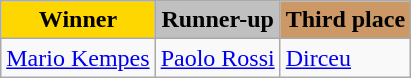<table class="wikitable">
<tr>
<th scope=col style="background-color: gold">Winner</th>
<th scope=col style="background-color: silver">Runner-up</th>
<th scope=col style="background-color: #cc9966">Third place</th>
</tr>
<tr>
<td> <a href='#'>Mario Kempes</a></td>
<td> <a href='#'>Paolo Rossi</a></td>
<td> <a href='#'>Dirceu</a></td>
</tr>
</table>
